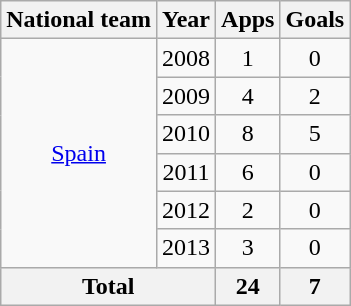<table class="wikitable" style="text-align:center">
<tr>
<th>National team</th>
<th>Year</th>
<th>Apps</th>
<th>Goals</th>
</tr>
<tr>
<td rowspan="6"><a href='#'>Spain</a></td>
<td>2008</td>
<td>1</td>
<td>0</td>
</tr>
<tr>
<td>2009</td>
<td>4</td>
<td>2</td>
</tr>
<tr>
<td>2010</td>
<td>8</td>
<td>5</td>
</tr>
<tr>
<td>2011</td>
<td>6</td>
<td>0</td>
</tr>
<tr>
<td>2012</td>
<td>2</td>
<td>0</td>
</tr>
<tr>
<td>2013</td>
<td>3</td>
<td>0</td>
</tr>
<tr>
<th colspan="2">Total</th>
<th>24</th>
<th>7</th>
</tr>
</table>
